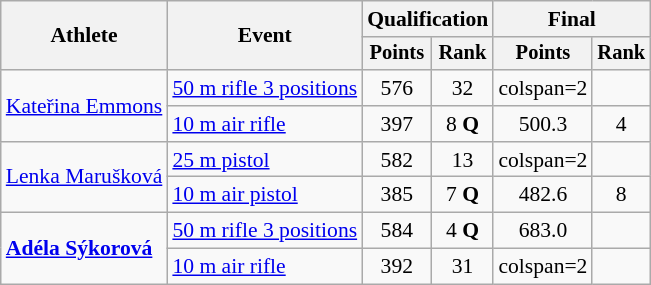<table class="wikitable" style="font-size:90%">
<tr>
<th rowspan="2">Athlete</th>
<th rowspan="2">Event</th>
<th colspan=2>Qualification</th>
<th colspan=2>Final</th>
</tr>
<tr style="font-size:95%">
<th>Points</th>
<th>Rank</th>
<th>Points</th>
<th>Rank</th>
</tr>
<tr align=center>
<td align=left rowspan=2><a href='#'>Kateřina Emmons</a></td>
<td align=left><a href='#'>50 m rifle 3 positions</a></td>
<td>576</td>
<td>32</td>
<td>colspan=2 </td>
</tr>
<tr align=center>
<td align=left><a href='#'>10 m air rifle</a></td>
<td>397</td>
<td>8 <strong>Q</strong></td>
<td>500.3</td>
<td>4</td>
</tr>
<tr align=center>
<td align=left rowspan=2><a href='#'>Lenka Marušková</a></td>
<td align=left><a href='#'>25 m pistol</a></td>
<td>582</td>
<td>13</td>
<td>colspan=2 </td>
</tr>
<tr align=center>
<td align=left><a href='#'>10 m air pistol</a></td>
<td>385</td>
<td>7 <strong>Q</strong></td>
<td>482.6</td>
<td>8</td>
</tr>
<tr align=center>
<td align=left rowspan=2><strong><a href='#'>Adéla Sýkorová</a></strong></td>
<td align=left><a href='#'>50 m rifle 3 positions</a></td>
<td>584</td>
<td>4 <strong>Q</strong></td>
<td>683.0</td>
<td></td>
</tr>
<tr align=center>
<td align=left><a href='#'>10 m air rifle</a></td>
<td>392</td>
<td>31</td>
<td>colspan=2 </td>
</tr>
</table>
